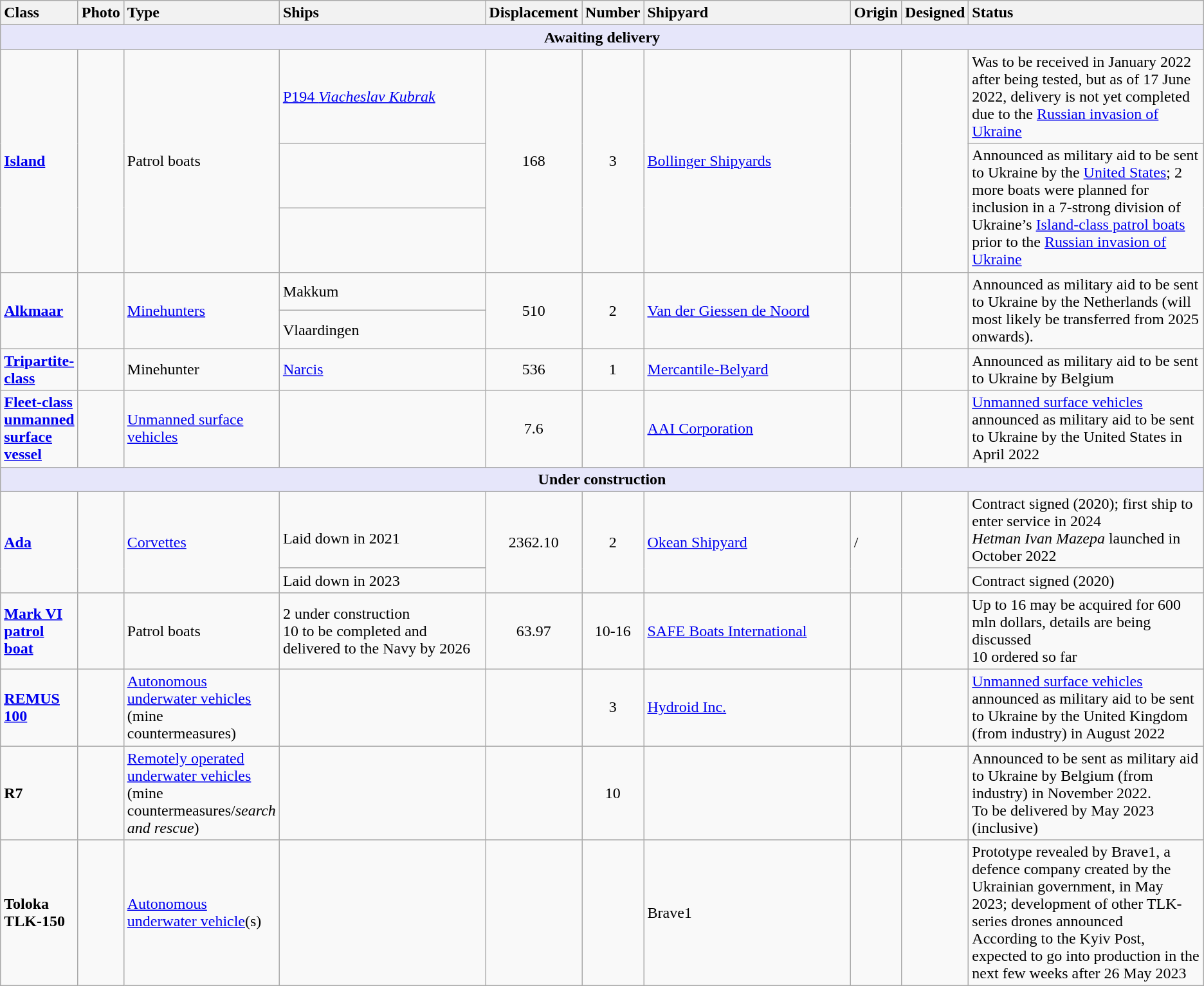<table class="wikitable">
<tr>
<th style="text-align:left;">Class</th>
<th style="text-align:left;">Photo</th>
<th style="text-align:left;">Type</th>
<th style="text-align:left; width:20%;">Ships</th>
<th style="text-align:left;">Displacement</th>
<th style="text-align:left;">Number</th>
<th style="text-align:left; width:20%;">Shipyard</th>
<th style="text-align:left;">Origin</th>
<th style="text-align:left;">Designed</th>
<th style="text-align:left; width:23%;">Status</th>
</tr>
<tr>
<th colspan="10" style="background: lavender;">Awaiting delivery</th>
</tr>
<tr>
<td rowspan=3><strong><a href='#'>Island</a></strong></td>
<td rowspan=3></td>
<td rowspan=3>Patrol boats</td>
<td><a href='#'>P194 <em>Viacheslav Kubrak</em></a></td>
<td rowspan=3 style="text-align:center;">168</td>
<td rowspan=3 style="text-align:center;">3</td>
<td rowspan=3><a href='#'>Bollinger Shipyards</a></td>
<td rowspan=3></td>
<td rowspan=3></td>
<td>Was to be received in January 2022 after being tested, but as of 17 June 2022, delivery is not yet completed due to the <a href='#'>Russian invasion of Ukraine</a></td>
</tr>
<tr>
<td></td>
<td rowspan=2>Announced as military aid to be sent to Ukraine by the <a href='#'>United States</a>; 2 more boats were planned for inclusion in a 7-strong division of Ukraine’s <a href='#'>Island-class patrol boats</a> prior to the <a href='#'>Russian invasion of Ukraine</a></td>
</tr>
<tr>
<td></td>
</tr>
<tr>
<td rowspan=2><strong><a href='#'>Alkmaar</a></strong></td>
<td rowspan=2></td>
<td rowspan=2><a href='#'>Minehunters</a></td>
<td>Makkum</td>
<td rowspan=2 style="text-align:center;">510</td>
<td rowspan="2" style="text-align: center;">2</td>
<td rowspan=2><a href='#'>Van der Giessen de Noord</a></td>
<td rowspan=2></td>
<td rowspan=2></td>
<td rowspan=2>Announced as military aid to be sent to Ukraine by the Netherlands (will most likely be transferred from 2025 onwards).</td>
</tr>
<tr>
<td>Vlaardingen</td>
</tr>
<tr>
<td><strong><a href='#'>Tripartite-class</a></strong></td>
<td></td>
<td>Minehunter</td>
<td><a href='#'>Narcis</a></td>
<td style="text-align:center;">536</td>
<td style="text-align:center;">1</td>
<td><a href='#'>Mercantile-Belyard</a></td>
<td></td>
<td></td>
<td>Announced as military aid to be sent to Ukraine by Belgium </td>
</tr>
<tr>
<td><strong><a href='#'>Fleet-class unmanned surface vessel</a></strong></td>
<td></td>
<td><a href='#'>Unmanned surface vehicles</a></td>
<td></td>
<td style="text-align:center;">7.6</td>
<td></td>
<td><a href='#'>AAI Corporation</a></td>
<td></td>
<td></td>
<td><a href='#'>Unmanned surface vehicles</a> announced as military aid to be sent to Ukraine by the United States in April 2022</td>
</tr>
<tr>
<th colspan="10" style="background: lavender;">Under construction</th>
</tr>
<tr>
<td rowspan=2><strong><a href='#'>Ada</a></strong></td>
<td rowspan=2></td>
<td rowspan=2><a href='#'>Corvettes</a></td>
<td> <br> Laid down in 2021</td>
<td rowspan=2 style="text-align:center;">2362.10</td>
<td rowspan="2" style="text-align: center;">2</td>
<td rowspan=2><a href='#'>Okean Shipyard</a></td>
<td rowspan=2>/</td>
<td rowspan=2></td>
<td>Contract signed (2020); first ship to enter service in 2024 <br> <em>Hetman Ivan Mazepa</em> launched in October 2022</td>
</tr>
<tr>
<td> Laid down in 2023</td>
<td>Contract signed (2020)</td>
</tr>
<tr>
<td><strong><a href='#'>Mark VI patrol boat</a></strong></td>
<td></td>
<td>Patrol boats</td>
<td>2 under construction <br> 10 to be completed and delivered to the Navy by 2026</td>
<td style="text-align:center;">63.97</td>
<td style="text-align: center;">10-16</td>
<td><a href='#'>SAFE Boats International</a></td>
<td></td>
<td></td>
<td>Up to 16 may be acquired for 600 mln dollars, details are being discussed <br> 10 ordered so far</td>
</tr>
<tr>
<td><strong><a href='#'>REMUS 100</a></strong></td>
<td></td>
<td><a href='#'>Autonomous underwater vehicles</a> (mine countermeasures)</td>
<td></td>
<td></td>
<td style="text-align:center;">3</td>
<td><a href='#'>Hydroid Inc.</a></td>
<td></td>
<td></td>
<td><a href='#'>Unmanned surface vehicles</a> announced as military aid to be sent to Ukraine by the United Kingdom (from industry) in August 2022</td>
</tr>
<tr>
<td><strong>R7</strong></td>
<td></td>
<td><a href='#'>Remotely operated underwater vehicles</a> (mine countermeasures/<em>search and rescue</em>)</td>
<td></td>
<td></td>
<td style="text-align:center;">10</td>
<td></td>
<td></td>
<td></td>
<td>Announced to be sent as military aid to Ukraine by Belgium (from industry) in November 2022. <br> To be delivered by May 2023 (inclusive)</td>
</tr>
<tr>
<td><strong>Toloka TLK-150</strong></td>
<td></td>
<td><a href='#'>Autonomous underwater vehicle</a>(s)</td>
<td></td>
<td></td>
<td></td>
<td>Brave1</td>
<td></td>
<td></td>
<td>Prototype revealed by Brave1, a defence company created by the Ukrainian government, in May 2023; development of other TLK- series drones announced <br> According to the Kyiv Post, expected to go into production in the next few weeks after 26 May 2023</td>
</tr>
</table>
